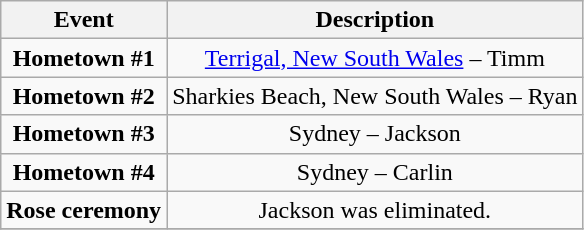<table class="wikitable sortable" style="text-align:center;">
<tr>
<th>Event</th>
<th>Description</th>
</tr>
<tr>
<td><strong>Hometown #1</strong></td>
<td><a href='#'>Terrigal, New South Wales</a> – Timm</td>
</tr>
<tr>
<td><strong>Hometown #2</strong></td>
<td>Sharkies Beach, New South Wales – Ryan</td>
</tr>
<tr>
<td><strong>Hometown #3</strong></td>
<td>Sydney – Jackson</td>
</tr>
<tr>
<td><strong>Hometown #4</strong></td>
<td>Sydney – Carlin</td>
</tr>
<tr>
<td><strong>Rose ceremony</strong></td>
<td>Jackson was eliminated.</td>
</tr>
<tr>
</tr>
</table>
